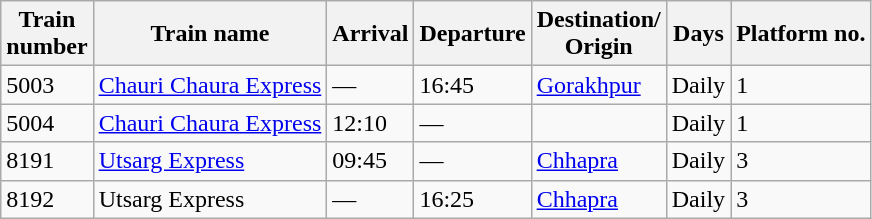<table class="wikitable sortable">
<tr>
<th>Train<br>number</th>
<th>Train name</th>
<th>Arrival</th>
<th>Departure</th>
<th>Destination/<br>Origin</th>
<th>Days</th>
<th>Platform no.</th>
</tr>
<tr>
<td align="left">5003</td>
<td align="left"><a href='#'>Chauri Chaura Express</a></td>
<td align="left">—</td>
<td align="left">16:45</td>
<td align="left"><a href='#'>Gorakhpur</a></td>
<td align="left">Daily</td>
<td align="left">1</td>
</tr>
<tr>
<td align="left">5004</td>
<td align="left"><a href='#'>Chauri Chaura Express</a></td>
<td align="left">12:10</td>
<td align="left">—</td>
<td align="left"></td>
<td align="left">Daily</td>
<td align="left">1</td>
</tr>
<tr>
<td align="left">8191</td>
<td align="left"><a href='#'>Utsarg Express</a></td>
<td align="left">09:45</td>
<td align="left">—</td>
<td align="left"><a href='#'>Chhapra</a></td>
<td align="left">Daily</td>
<td align="left">3</td>
</tr>
<tr>
<td align="left">8192</td>
<td align="left">Utsarg Express</td>
<td align="left">—</td>
<td align="left">16:25</td>
<td align="left"><a href='#'>Chhapra</a></td>
<td align="left">Daily</td>
<td align="left">3</td>
</tr>
</table>
